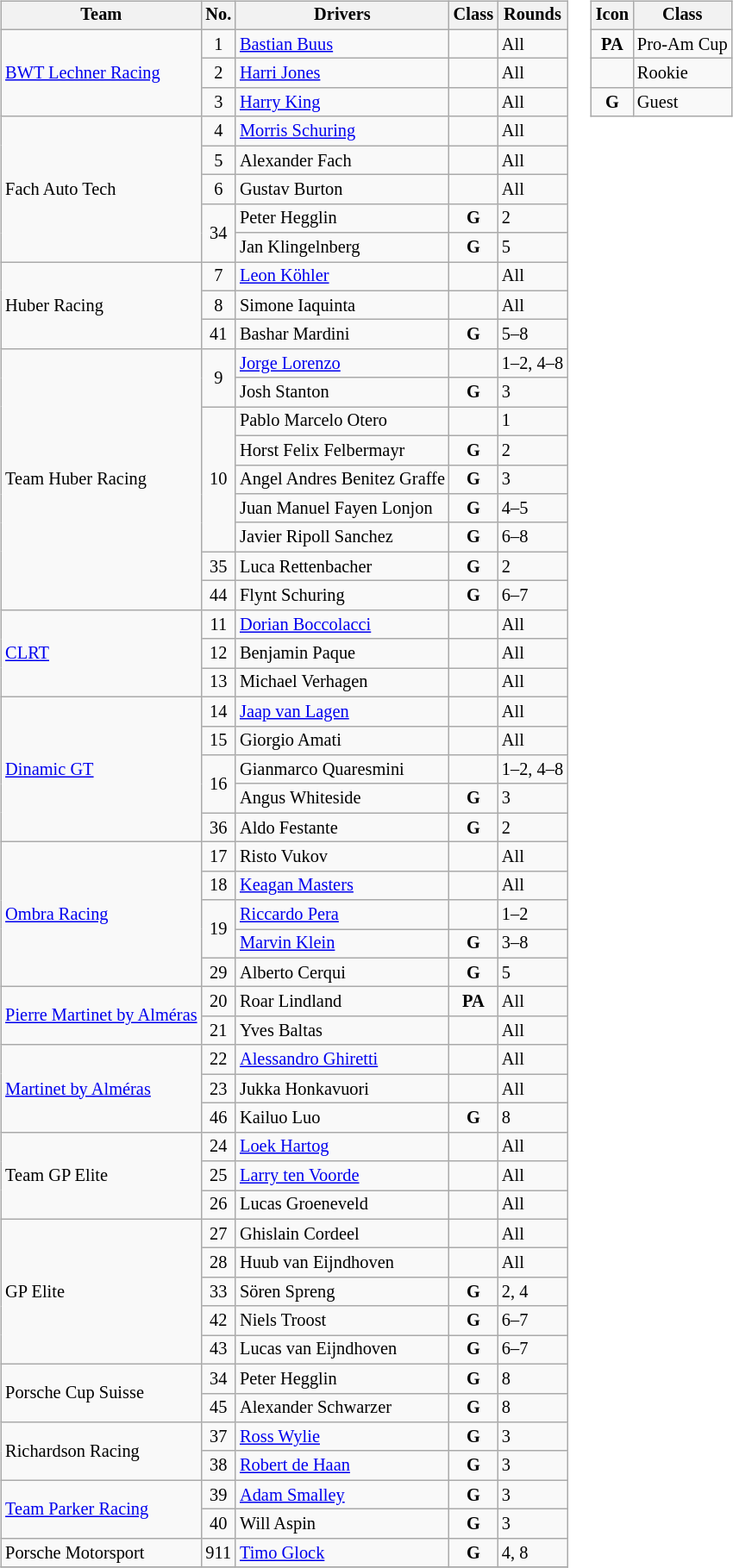<table>
<tr>
<td><br><table class="wikitable" style="font-size: 85%;">
<tr>
<th>Team</th>
<th>No.</th>
<th>Drivers</th>
<th>Class</th>
<th>Rounds</th>
</tr>
<tr>
<td rowspan="3"> <a href='#'>BWT Lechner Racing</a></td>
<td align="center">1</td>
<td> <a href='#'>Bastian Buus</a></td>
<td></td>
<td>All</td>
</tr>
<tr>
<td align="center">2</td>
<td> <a href='#'>Harri Jones</a></td>
<td align="center"></td>
<td>All</td>
</tr>
<tr>
<td align="center">3</td>
<td> <a href='#'>Harry King</a></td>
<td></td>
<td>All</td>
</tr>
<tr>
<td rowspan="5"> Fach Auto Tech</td>
<td align="center">4</td>
<td> <a href='#'>Morris Schuring</a></td>
<td></td>
<td>All</td>
</tr>
<tr>
<td align="center">5</td>
<td> Alexander Fach</td>
<td></td>
<td>All</td>
</tr>
<tr>
<td align="center">6</td>
<td> Gustav Burton</td>
<td align="center"></td>
<td>All</td>
</tr>
<tr>
<td align="center" rowspan="2">34</td>
<td> Peter Hegglin</td>
<td align="center"><strong><span>G</span></strong></td>
<td>2</td>
</tr>
<tr>
<td> Jan Klingelnberg</td>
<td align="center"><strong><span>G</span></strong></td>
<td>5</td>
</tr>
<tr>
<td rowspan="3"> Huber Racing</td>
<td align="center">7</td>
<td> <a href='#'>Leon Köhler</a></td>
<td></td>
<td>All</td>
</tr>
<tr>
<td align="center">8</td>
<td> Simone Iaquinta</td>
<td></td>
<td>All</td>
</tr>
<tr>
<td align="center">41</td>
<td> Bashar Mardini</td>
<td align="center"><strong><span>G</span></strong></td>
<td>5–8</td>
</tr>
<tr>
<td rowspan="9"> Team Huber Racing</td>
<td rowspan="2"  align="center">9</td>
<td> <a href='#'>Jorge Lorenzo</a></td>
<td></td>
<td nowrap>1–2, 4–8</td>
</tr>
<tr>
<td> Josh Stanton</td>
<td align="center"><strong><span>G</span></strong></td>
<td>3</td>
</tr>
<tr>
<td rowspan="5" align="center">10</td>
<td> Pablo Marcelo Otero</td>
<td></td>
<td>1</td>
</tr>
<tr>
<td> Horst Felix Felbermayr</td>
<td align="center"><strong><span>G</span></strong></td>
<td>2</td>
</tr>
<tr>
<td nowrap> Angel Andres Benitez Graffe</td>
<td align="center"><strong><span>G</span></strong></td>
<td>3</td>
</tr>
<tr>
<td> Juan Manuel Fayen Lonjon</td>
<td align="center"><strong><span>G</span></strong></td>
<td>4–5</td>
</tr>
<tr>
<td> Javier Ripoll Sanchez</td>
<td align="center"><strong><span>G</span></strong></td>
<td>6–8</td>
</tr>
<tr>
<td align="center">35</td>
<td> Luca Rettenbacher</td>
<td align="center"><strong><span>G</span></strong></td>
<td>2</td>
</tr>
<tr>
<td align="center">44</td>
<td> Flynt Schuring</td>
<td align="center"><strong><span>G</span></strong></td>
<td>6–7</td>
</tr>
<tr>
<td rowspan="3"> <a href='#'>CLRT</a></td>
<td align="center">11</td>
<td> <a href='#'>Dorian Boccolacci</a></td>
<td></td>
<td>All</td>
</tr>
<tr>
<td align="center">12</td>
<td> Benjamin Paque</td>
<td align="center"></td>
<td>All</td>
</tr>
<tr>
<td align="center">13</td>
<td> Michael Verhagen</td>
<td></td>
<td>All</td>
</tr>
<tr>
<td rowspan="5"> <a href='#'>Dinamic GT</a></td>
<td align="center">14</td>
<td> <a href='#'>Jaap van Lagen</a></td>
<td></td>
<td>All</td>
</tr>
<tr>
<td align="center">15</td>
<td> Giorgio Amati</td>
<td align="center"></td>
<td>All</td>
</tr>
<tr>
<td rowspan="2" align="center">16</td>
<td nowrap=""> Gianmarco Quaresmini</td>
<td></td>
<td>1–2, 4–8</td>
</tr>
<tr>
<td> Angus Whiteside</td>
<td align="center"><strong><span>G</span></strong></td>
<td>3</td>
</tr>
<tr>
<td align="center">36</td>
<td> Aldo Festante</td>
<td align="center"><strong><span>G</span></strong></td>
<td>2</td>
</tr>
<tr>
<td rowspan="5"> <a href='#'>Ombra Racing</a></td>
<td align="center">17</td>
<td> Risto Vukov</td>
<td></td>
<td>All</td>
</tr>
<tr>
<td align="center">18</td>
<td> <a href='#'>Keagan Masters</a></td>
<td align="center"></td>
<td>All</td>
</tr>
<tr>
<td rowspan="2"  align="center">19</td>
<td> <a href='#'>Riccardo Pera</a></td>
<td align="center"></td>
<td>1–2</td>
</tr>
<tr>
<td> <a href='#'>Marvin Klein</a></td>
<td align="center"><strong><span>G</span></strong></td>
<td>3–8</td>
</tr>
<tr>
<td align="center">29</td>
<td> Alberto Cerqui</td>
<td align="center"><strong><span>G</span></strong></td>
<td>5</td>
</tr>
<tr>
<td rowspan="2" nowrap> <a href='#'>Pierre Martinet by Alméras</a></td>
<td align="center">20</td>
<td> Roar Lindland</td>
<td align=center><strong><span>PA</span></strong></td>
<td>All</td>
</tr>
<tr>
<td align="center">21</td>
<td> Yves Baltas</td>
<td align="center"></td>
<td>All</td>
</tr>
<tr>
<td rowspan="3"> <a href='#'>Martinet by Alméras</a></td>
<td align="center">22</td>
<td> <a href='#'>Alessandro Ghiretti</a></td>
<td align="center"></td>
<td>All</td>
</tr>
<tr>
<td align="center">23</td>
<td> Jukka Honkavuori</td>
<td></td>
<td>All</td>
</tr>
<tr>
<td align="center">46</td>
<td> Kailuo Luo</td>
<td align="center"><strong><span>G</span></strong></td>
<td>8</td>
</tr>
<tr>
<td rowspan="3"> Team GP Elite</td>
<td align="center">24</td>
<td> <a href='#'>Loek Hartog</a></td>
<td></td>
<td>All</td>
</tr>
<tr>
<td align="center">25</td>
<td> <a href='#'>Larry ten Voorde</a></td>
<td></td>
<td>All</td>
</tr>
<tr>
<td align="center">26</td>
<td> Lucas Groeneveld</td>
<td></td>
<td>All</td>
</tr>
<tr>
<td rowspan="5"> GP Elite</td>
<td align="center">27</td>
<td> Ghislain Cordeel</td>
<td align="center"></td>
<td>All</td>
</tr>
<tr>
<td align="center">28</td>
<td> Huub van Eijndhoven</td>
<td align="center"></td>
<td>All</td>
</tr>
<tr>
<td align="center">33</td>
<td> Sören Spreng</td>
<td align="center"><strong><span>G</span></strong></td>
<td>2, 4</td>
</tr>
<tr>
<td align="center">42</td>
<td> Niels Troost</td>
<td align="center"><strong><span>G</span></strong></td>
<td>6–7</td>
</tr>
<tr>
<td align="center">43</td>
<td> Lucas van Eijndhoven</td>
<td align="center"><strong><span>G</span></strong></td>
<td>6–7</td>
</tr>
<tr>
<td rowspan="2"> Porsche Cup Suisse</td>
<td align="center">34</td>
<td> Peter Hegglin</td>
<td align="center"><strong><span>G</span></strong></td>
<td>8</td>
</tr>
<tr>
<td align="center">45</td>
<td> Alexander Schwarzer</td>
<td align="center"><strong><span>G</span></strong></td>
<td>8</td>
</tr>
<tr>
<td rowspan="2"> Richardson Racing</td>
<td align="center">37</td>
<td> <a href='#'>Ross Wylie</a></td>
<td align="center"><strong><span>G</span></strong></td>
<td>3</td>
</tr>
<tr>
<td align="center">38</td>
<td> <a href='#'>Robert de Haan</a></td>
<td align="center"><strong><span>G</span></strong></td>
<td>3</td>
</tr>
<tr>
<td rowspan="2"> <a href='#'>Team Parker Racing</a></td>
<td align="center">39</td>
<td> <a href='#'>Adam Smalley</a></td>
<td align="center"><strong><span>G</span></strong></td>
<td>3</td>
</tr>
<tr>
<td align="center">40</td>
<td> Will Aspin</td>
<td align="center"><strong><span>G</span></strong></td>
<td>3</td>
</tr>
<tr>
<td> Porsche Motorsport</td>
<td>911</td>
<td> <a href='#'>Timo Glock</a></td>
<td align=center><strong><span>G</span></strong></td>
<td>4, 8</td>
</tr>
<tr>
</tr>
</table>
</td>
<td valign="top"><br><table align="right" class="wikitable" style="font-size: 85%;">
<tr>
<th>Icon</th>
<th>Class</th>
</tr>
<tr>
<td align=center><strong><span>PA</span></strong></td>
<td>Pro-Am Cup</td>
</tr>
<tr>
<td align=center></td>
<td>Rookie</td>
</tr>
<tr>
<td align=center><strong><span>G</span></strong></td>
<td>Guest</td>
</tr>
</table>
</td>
</tr>
</table>
